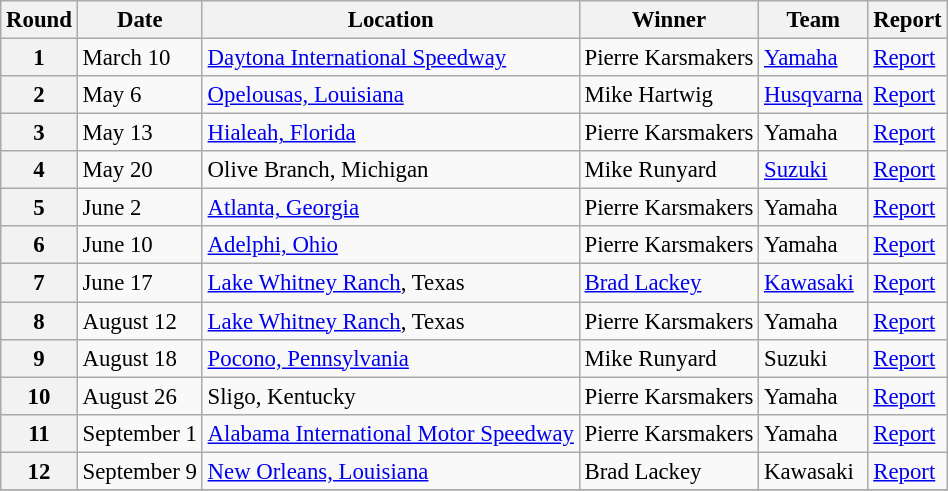<table class="wikitable" style="font-size: 95%;">
<tr>
<th align=center>Round</th>
<th align=center>Date</th>
<th align=center>Location</th>
<th align=center>Winner</th>
<th align=center>Team</th>
<th align=center>Report</th>
</tr>
<tr>
<th>1</th>
<td>March 10</td>
<td><a href='#'>Daytona International Speedway</a></td>
<td> Pierre Karsmakers</td>
<td><a href='#'>Yamaha</a></td>
<td><a href='#'>Report</a></td>
</tr>
<tr>
<th>2</th>
<td>May 6</td>
<td><a href='#'>Opelousas, Louisiana</a></td>
<td> Mike Hartwig</td>
<td><a href='#'>Husqvarna</a></td>
<td><a href='#'>Report</a></td>
</tr>
<tr>
<th>3</th>
<td>May 13</td>
<td><a href='#'>Hialeah, Florida</a></td>
<td> Pierre Karsmakers</td>
<td>Yamaha</td>
<td><a href='#'>Report</a></td>
</tr>
<tr>
<th>4</th>
<td>May 20</td>
<td>Olive Branch, Michigan</td>
<td> Mike Runyard</td>
<td><a href='#'>Suzuki</a></td>
<td><a href='#'>Report</a></td>
</tr>
<tr>
<th>5</th>
<td>June 2</td>
<td><a href='#'>Atlanta, Georgia</a></td>
<td> Pierre Karsmakers</td>
<td>Yamaha</td>
<td><a href='#'>Report</a></td>
</tr>
<tr>
<th>6</th>
<td>June 10</td>
<td><a href='#'>Adelphi, Ohio</a></td>
<td> Pierre Karsmakers</td>
<td>Yamaha</td>
<td><a href='#'>Report</a></td>
</tr>
<tr>
<th>7</th>
<td>June 17</td>
<td><a href='#'>Lake Whitney Ranch</a>, Texas</td>
<td> <a href='#'>Brad Lackey</a></td>
<td><a href='#'>Kawasaki</a></td>
<td><a href='#'>Report</a></td>
</tr>
<tr>
<th>8</th>
<td>August 12</td>
<td><a href='#'>Lake Whitney Ranch</a>, Texas</td>
<td> Pierre Karsmakers</td>
<td>Yamaha</td>
<td><a href='#'>Report</a></td>
</tr>
<tr>
<th>9</th>
<td>August 18</td>
<td><a href='#'>Pocono, Pennsylvania</a></td>
<td> Mike Runyard</td>
<td>Suzuki</td>
<td><a href='#'>Report</a></td>
</tr>
<tr>
<th>10</th>
<td>August 26</td>
<td>Sligo, Kentucky</td>
<td> Pierre Karsmakers</td>
<td>Yamaha</td>
<td><a href='#'>Report</a></td>
</tr>
<tr>
<th>11</th>
<td>September 1</td>
<td><a href='#'>Alabama International Motor Speedway</a></td>
<td> Pierre Karsmakers</td>
<td>Yamaha</td>
<td><a href='#'>Report</a></td>
</tr>
<tr>
<th>12</th>
<td>September 9</td>
<td><a href='#'>New Orleans, Louisiana</a></td>
<td> Brad Lackey</td>
<td>Kawasaki</td>
<td><a href='#'>Report</a></td>
</tr>
<tr>
</tr>
</table>
